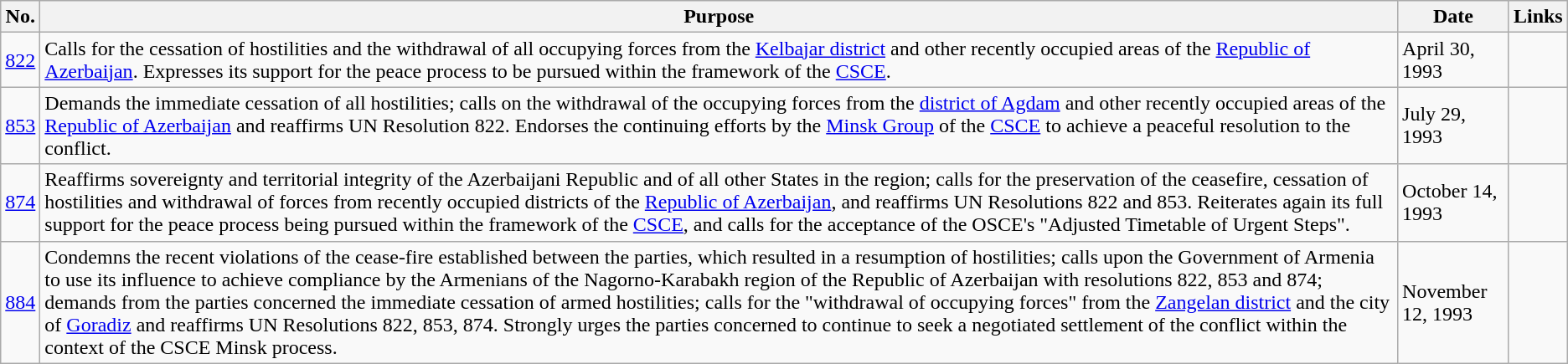<table class="wikitable">
<tr>
<th>No.</th>
<th>Purpose</th>
<th>Date</th>
<th>Links</th>
</tr>
<tr>
<td><a href='#'>822</a></td>
<td>Calls for the cessation of hostilities and the withdrawal of all occupying forces from the <a href='#'>Kelbajar district</a> and other recently occupied areas of the <a href='#'>Republic of Azerbaijan</a>. Expresses its support for the peace process to be pursued within the framework of the <a href='#'>CSCE</a>.</td>
<td>April 30, 1993</td>
<td></td>
</tr>
<tr>
<td><a href='#'>853</a></td>
<td>Demands the immediate cessation of all hostilities; calls on the withdrawal of the occupying forces from the <a href='#'>district of Agdam</a> and other recently occupied areas of the <a href='#'>Republic of Azerbaijan</a> and reaffirms UN Resolution 822. Endorses the continuing efforts by the <a href='#'>Minsk Group</a> of the <a href='#'>CSCE</a> to achieve a peaceful resolution to the conflict.</td>
<td>July 29, 1993</td>
<td></td>
</tr>
<tr>
<td><a href='#'>874</a></td>
<td>Reaffirms sovereignty and territorial integrity of the Azerbaijani Republic and of all other States in the region; calls for the preservation of the ceasefire, cessation of hostilities and withdrawal of forces from recently occupied districts of the <a href='#'>Republic of Azerbaijan</a>, and reaffirms UN Resolutions 822 and 853. Reiterates again its full support for the peace process being pursued within the framework of the <a href='#'>CSCE</a>, and calls for the acceptance of the OSCE's "Adjusted Timetable of Urgent Steps".</td>
<td>October 14, 1993</td>
<td></td>
</tr>
<tr>
<td><a href='#'>884</a></td>
<td>Condemns the recent violations of the cease-fire established between the parties, which resulted in a resumption of hostilities; calls upon the Government of Armenia to use its influence to achieve compliance by the Armenians of the Nagorno-Karabakh region of the Republic of Azerbaijan with resolutions 822, 853 and 874; demands from the parties concerned the immediate cessation of armed hostilities; calls for the "withdrawal of occupying forces" from the <a href='#'>Zangelan district</a> and the city of <a href='#'>Goradiz</a> and reaffirms UN Resolutions 822, 853, 874. Strongly urges the parties concerned to continue to seek a negotiated settlement of the conflict within the context of the CSCE Minsk process.</td>
<td>November 12, 1993</td>
<td></td>
</tr>
</table>
